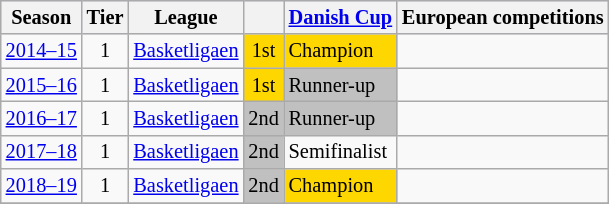<table class="wikitable" style="font-size:85%;">
<tr bgcolor=#CADCFB>
<th>Season</th>
<th>Tier</th>
<th>League</th>
<th></th>
<th><a href='#'>Danish Cup</a></th>
<th colspan=2>European competitions</th>
</tr>
<tr>
<td align="center"><a href='#'>2014–15</a></td>
<td align="center">1</td>
<td><a href='#'>Basketligaen</a></td>
<td align="center" bgcolor=gold>1st</td>
<td bgcolor=gold>Champion</td>
<td colspan=2></td>
</tr>
<tr>
<td align="center"><a href='#'>2015–16</a></td>
<td align="center">1</td>
<td><a href='#'>Basketligaen</a></td>
<td align="center" bgcolor=gold>1st</td>
<td bgcolor=silver>Runner-up</td>
<td colspan=2></td>
</tr>
<tr>
<td align="center"><a href='#'>2016–17</a></td>
<td align="center">1</td>
<td><a href='#'>Basketligaen</a></td>
<td align="center" bgcolor=silver>2nd</td>
<td bgcolor=silver>Runner-up</td>
<td></td>
</tr>
<tr>
<td align="center"><a href='#'>2017–18</a></td>
<td align="center">1</td>
<td><a href='#'>Basketligaen</a></td>
<td align="center" bgcolor=silver>2nd</td>
<td>Semifinalist</td>
<td></td>
</tr>
<tr>
<td align="center"><a href='#'>2018–19</a></td>
<td align="center">1</td>
<td><a href='#'>Basketligaen</a></td>
<td align="center" bgcolor=silver>2nd</td>
<td bgcolor=gold>Champion</td>
<td colspan=2></td>
</tr>
<tr>
</tr>
</table>
